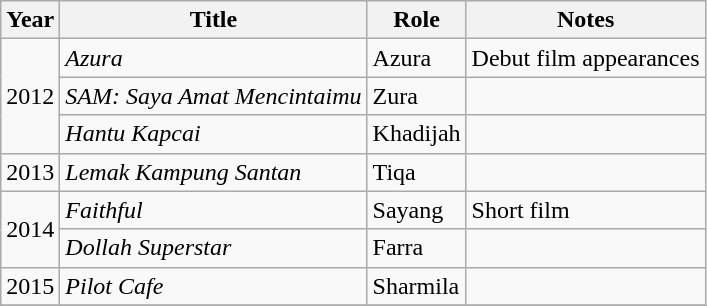<table class="wikitable">
<tr>
<th>Year</th>
<th>Title</th>
<th>Role</th>
<th>Notes</th>
</tr>
<tr>
<td rowspan="3">2012</td>
<td><em>Azura</em></td>
<td>Azura</td>
<td>Debut film appearances</td>
</tr>
<tr>
<td><em>SAM: Saya Amat Mencintaimu</em></td>
<td>Zura</td>
<td></td>
</tr>
<tr>
<td><em>Hantu Kapcai</em></td>
<td>Khadijah</td>
<td></td>
</tr>
<tr>
<td>2013</td>
<td><em>Lemak Kampung Santan</em></td>
<td>Tiqa</td>
<td></td>
</tr>
<tr>
<td rowspan="2">2014</td>
<td><em>Faithful</em></td>
<td>Sayang</td>
<td>Short film</td>
</tr>
<tr>
<td><em>Dollah Superstar</em></td>
<td>Farra</td>
<td></td>
</tr>
<tr>
<td>2015</td>
<td><em>Pilot Cafe</em></td>
<td>Sharmila</td>
<td></td>
</tr>
<tr>
</tr>
</table>
